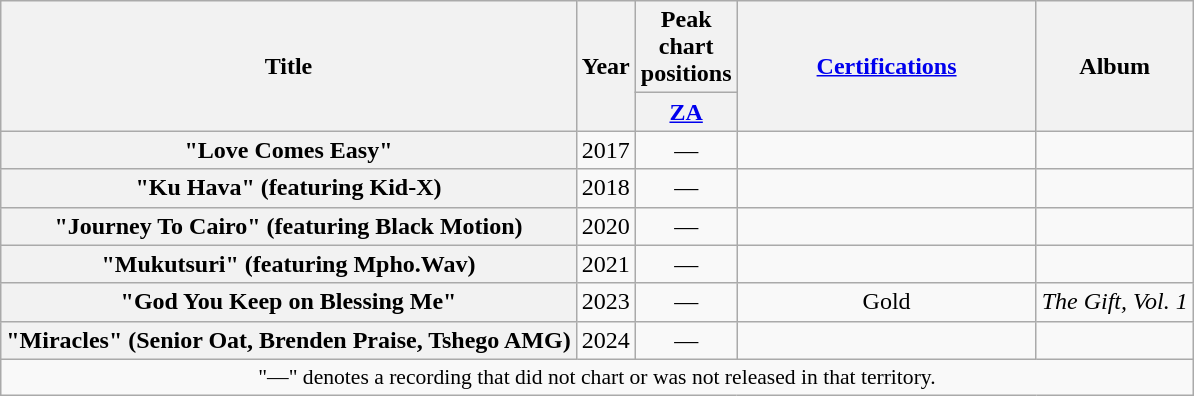<table class="wikitable plainrowheaders" style="text-align:center;">
<tr>
<th scope="col" rowspan="2">Title</th>
<th scope="col" rowspan="2">Year</th>
<th scope="col" colspan="1">Peak chart positions</th>
<th scope="col" rowspan="2" style="width:12em;"><a href='#'>Certifications</a></th>
<th scope="col" rowspan="2">Album</th>
</tr>
<tr>
<th scope="col" style="width:3em;font-size:100%;"><a href='#'>ZA</a><br></th>
</tr>
<tr>
<th scope="row">"Love Comes Easy"</th>
<td>2017</td>
<td>—</td>
<td></td>
<td></td>
</tr>
<tr>
<th scope="row">"Ku Hava" (featuring Kid-X)</th>
<td>2018</td>
<td>—</td>
<td></td>
<td></td>
</tr>
<tr>
<th scope="row">"Journey To Cairo" (featuring Black Motion)</th>
<td>2020</td>
<td>—</td>
<td></td>
<td></td>
</tr>
<tr>
<th scope="row">"Mukutsuri" (featuring Mpho.Wav)</th>
<td>2021</td>
<td>—</td>
<td></td>
<td></td>
</tr>
<tr>
<th scope="row">"God You Keep on Blessing Me"</th>
<td>2023</td>
<td>—</td>
<td>Gold</td>
<td><em>The Gift, Vol. 1</em></td>
</tr>
<tr>
<th scope="row">"Miracles" (Senior Oat, Brenden Praise, Tshego AMG)</th>
<td>2024</td>
<td>—</td>
<td></td>
<td></td>
</tr>
<tr>
<td colspan="8" style="font-size:90%">"—" denotes a recording that did not chart or was not released in that territory.</td>
</tr>
</table>
